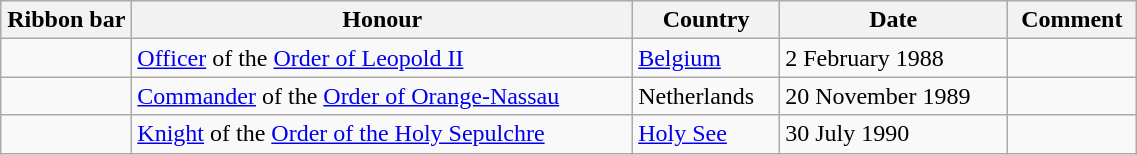<table class="wikitable" style="width:60%;">
<tr>
<th style="width:80px;">Ribbon bar</th>
<th>Honour</th>
<th>Country</th>
<th>Date</th>
<th>Comment</th>
</tr>
<tr>
<td></td>
<td><a href='#'>Officer</a> of the <a href='#'>Order of Leopold II</a></td>
<td><a href='#'>Belgium</a></td>
<td>2 February 1988</td>
<td></td>
</tr>
<tr>
<td></td>
<td><a href='#'>Commander</a> of the <a href='#'>Order of Orange-Nassau</a></td>
<td>Netherlands</td>
<td>20 November 1989</td>
<td></td>
</tr>
<tr>
<td></td>
<td><a href='#'>Knight</a> of the <a href='#'>Order of the Holy Sepulchre</a></td>
<td><a href='#'>Holy See</a></td>
<td>30 July 1990</td>
<td></td>
</tr>
</table>
